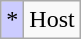<table class="wikitable">
<tr>
<td style="background-color:#ccccff;">*</td>
<td>Host</td>
</tr>
</table>
